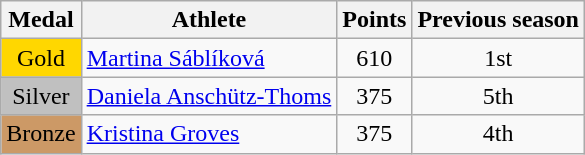<table class="wikitable">
<tr>
<th><strong>Medal</strong></th>
<th><strong>Athlete</strong></th>
<th><strong>Points</strong></th>
<th><strong>Previous season</strong></th>
</tr>
<tr align="center">
<td bgcolor="gold">Gold</td>
<td align="left"> <a href='#'>Martina Sáblíková</a></td>
<td>610</td>
<td>1st</td>
</tr>
<tr align="center">
<td bgcolor="silver">Silver</td>
<td align="left"> <a href='#'>Daniela Anschütz-Thoms</a></td>
<td>375</td>
<td>5th</td>
</tr>
<tr align="center">
<td bgcolor="CC9966">Bronze</td>
<td align="left"> <a href='#'>Kristina Groves</a></td>
<td>375</td>
<td>4th</td>
</tr>
</table>
